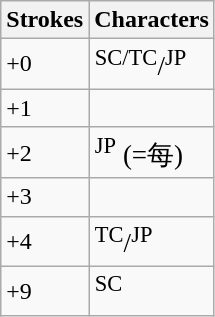<table class="wikitable">
<tr>
<th>Strokes</th>
<th>Characters</th>
</tr>
<tr --->
<td>+0</td>
<td style="font-size: large;"><sup>SC/TC</sup>/<sup>JP</sup> </td>
</tr>
<tr --->
<td>+1</td>
<td style="font-size: large;"></td>
</tr>
<tr --->
<td>+2</td>
<td style="font-size: large;"><sup>JP</sup> (=每)</td>
</tr>
<tr --->
<td>+3</td>
<td style="font-size: large;"> </td>
</tr>
<tr --->
<td>+4</td>
<td style="font-size: large;"> <sup>TC</sup>/<sup>JP</sup></td>
</tr>
<tr --->
<td>+9</td>
<td style="font-size: large;"><sup>SC</sup> </td>
</tr>
</table>
